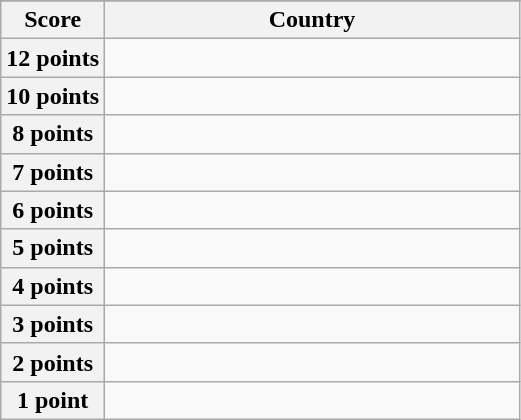<table class="wikitable">
<tr>
</tr>
<tr>
<th scope="col" width="20%">Score</th>
<th scope="col">Country</th>
</tr>
<tr>
<th scope="row">12 points</th>
<td></td>
</tr>
<tr>
<th scope="row">10 points</th>
<td></td>
</tr>
<tr>
<th scope="row">8 points</th>
<td></td>
</tr>
<tr>
<th scope="row">7 points</th>
<td></td>
</tr>
<tr>
<th scope="row">6 points</th>
<td></td>
</tr>
<tr>
<th scope="row">5 points</th>
<td></td>
</tr>
<tr>
<th scope="row">4 points</th>
<td></td>
</tr>
<tr>
<th scope="row">3 points</th>
<td></td>
</tr>
<tr>
<th scope="row">2 points</th>
<td></td>
</tr>
<tr>
<th scope="row">1 point</th>
<td></td>
</tr>
</table>
